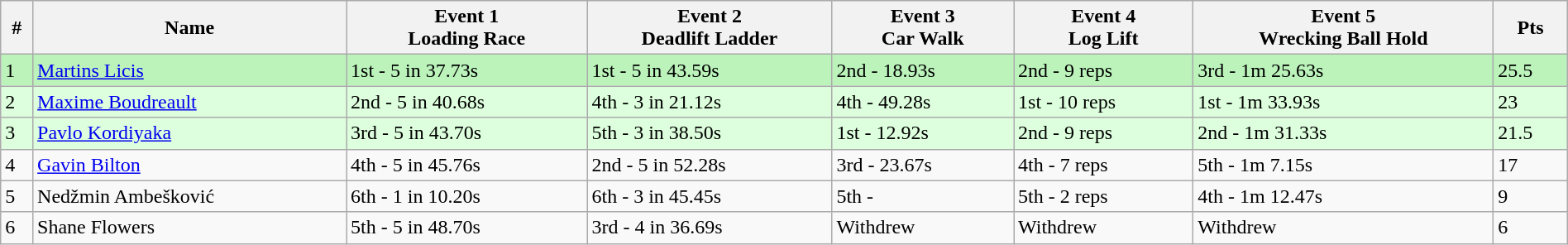<table class="wikitable sortable" style="display: inline-table;width: 100%;">
<tr>
<th>#</th>
<th>Name</th>
<th>Event 1<br>Loading Race</th>
<th>Event 2<br>Deadlift Ladder</th>
<th>Event 3<br>Car Walk</th>
<th>Event 4<br>Log Lift</th>
<th>Event 5<br>Wrecking Ball Hold</th>
<th>Pts</th>
</tr>
<tr bgcolor=bbf3bb>
<td>1</td>
<td> <a href='#'>Martins Licis</a></td>
<td>1st - 5 in 37.73s</td>
<td>1st - 5 in 43.59s</td>
<td>2nd - 18.93s</td>
<td>2nd - 9 reps</td>
<td>3rd - 1m 25.63s</td>
<td>25.5</td>
</tr>
<tr bgcolor=ddffdd>
<td>2</td>
<td> <a href='#'>Maxime Boudreault</a></td>
<td>2nd - 5 in 40.68s</td>
<td>4th - 3 in 21.12s</td>
<td>4th - 49.28s</td>
<td>1st - 10 reps</td>
<td>1st - 1m 33.93s</td>
<td>23</td>
</tr>
<tr bgcolor=ddffdd>
<td>3</td>
<td> <a href='#'>Pavlo Kordiyaka</a></td>
<td>3rd - 5 in 43.70s</td>
<td>5th - 3 in 38.50s</td>
<td>1st - 12.92s</td>
<td>2nd - 9 reps</td>
<td>2nd - 1m 31.33s</td>
<td>21.5</td>
</tr>
<tr>
<td>4</td>
<td> <a href='#'>Gavin Bilton</a></td>
<td>4th - 5 in 45.76s</td>
<td>2nd - 5 in 52.28s</td>
<td>3rd - 23.67s</td>
<td>4th - 7 reps</td>
<td>5th - 1m 7.15s</td>
<td>17</td>
</tr>
<tr>
<td>5</td>
<td> Nedžmin Ambešković</td>
<td>6th - 1 in 10.20s</td>
<td>6th - 3 in 45.45s</td>
<td>5th - </td>
<td>5th - 2 reps</td>
<td>4th - 1m 12.47s</td>
<td>9</td>
</tr>
<tr>
<td>6</td>
<td> Shane Flowers</td>
<td>5th - 5 in 48.70s</td>
<td>3rd - 4 in 36.69s</td>
<td>Withdrew</td>
<td>Withdrew</td>
<td>Withdrew</td>
<td>6</td>
</tr>
</table>
